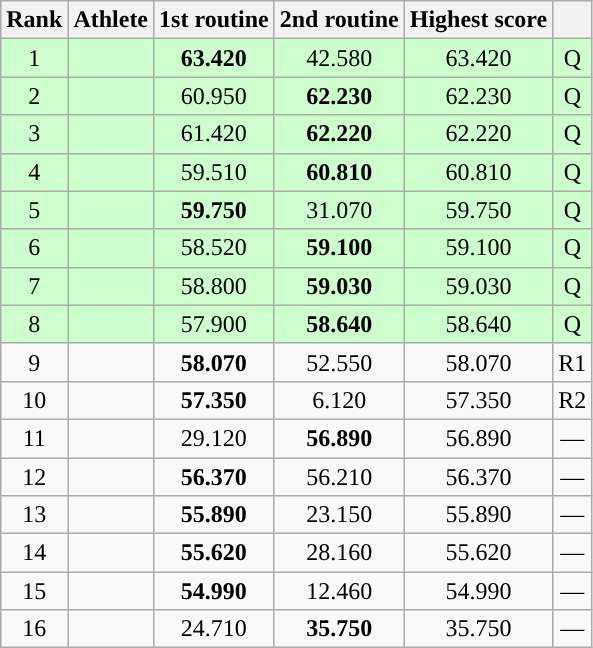<table class="wikitable sortable" style="text-align:center;">
<tr>
<th>Rank</th>
<th>Athlete</th>
<th>1st routine</th>
<th>2nd routine</th>
<th>Highest score</th>
<th></th>
</tr>
<tr bgcolor=ccffcc>
<td>1</td>
<td align=left></td>
<td><strong>63.420</strong></td>
<td>42.580</td>
<td>63.420</td>
<td>Q</td>
</tr>
<tr bgcolor=ccffcc>
<td>2</td>
<td align=left></td>
<td>60.950</td>
<td><strong>62.230</strong></td>
<td>62.230</td>
<td>Q</td>
</tr>
<tr bgcolor=ccffcc>
<td>3</td>
<td align=left></td>
<td>61.420</td>
<td><strong>62.220</strong></td>
<td>62.220</td>
<td>Q</td>
</tr>
<tr bgcolor=ccffcc>
<td>4</td>
<td align=left></td>
<td>59.510</td>
<td><strong>60.810</strong></td>
<td>60.810</td>
<td>Q</td>
</tr>
<tr bgcolor=ccffcc>
<td>5</td>
<td align=left></td>
<td><strong>59.750</strong></td>
<td>31.070</td>
<td>59.750</td>
<td>Q</td>
</tr>
<tr bgcolor=ccffcc>
<td>6</td>
<td align=left></td>
<td>58.520</td>
<td><strong>59.100</strong></td>
<td>59.100</td>
<td>Q</td>
</tr>
<tr bgcolor=ccffcc>
<td>7</td>
<td align=left></td>
<td>58.800</td>
<td><strong>59.030</strong></td>
<td>59.030</td>
<td>Q</td>
</tr>
<tr bgcolor=ccffcc>
<td>8</td>
<td align=left></td>
<td>57.900</td>
<td><strong>58.640</strong></td>
<td>58.640</td>
<td>Q</td>
</tr>
<tr>
<td>9</td>
<td align=left></td>
<td><strong>58.070</strong></td>
<td>52.550</td>
<td>58.070</td>
<td>R1</td>
</tr>
<tr>
<td>10</td>
<td align=left></td>
<td><strong>57.350</strong></td>
<td>6.120</td>
<td>57.350</td>
<td>R2</td>
</tr>
<tr>
<td>11</td>
<td align=left></td>
<td>29.120</td>
<td><strong>56.890</strong></td>
<td>56.890</td>
<td>—</td>
</tr>
<tr>
<td>12</td>
<td align=left></td>
<td><strong>56.370</strong></td>
<td>56.210</td>
<td>56.370</td>
<td>—</td>
</tr>
<tr>
<td>13</td>
<td align=left></td>
<td><strong>55.890</strong></td>
<td>23.150</td>
<td>55.890</td>
<td>—</td>
</tr>
<tr>
<td>14</td>
<td align=left></td>
<td><strong>55.620</strong></td>
<td>28.160</td>
<td>55.620</td>
<td>—</td>
</tr>
<tr>
<td>15</td>
<td align=left></td>
<td><strong>54.990</strong></td>
<td>12.460</td>
<td>54.990</td>
<td>—</td>
</tr>
<tr>
<td>16</td>
<td align=left></td>
<td>24.710</td>
<td><strong>35.750</strong></td>
<td>35.750</td>
<td>—</td>
</tr>
</table>
